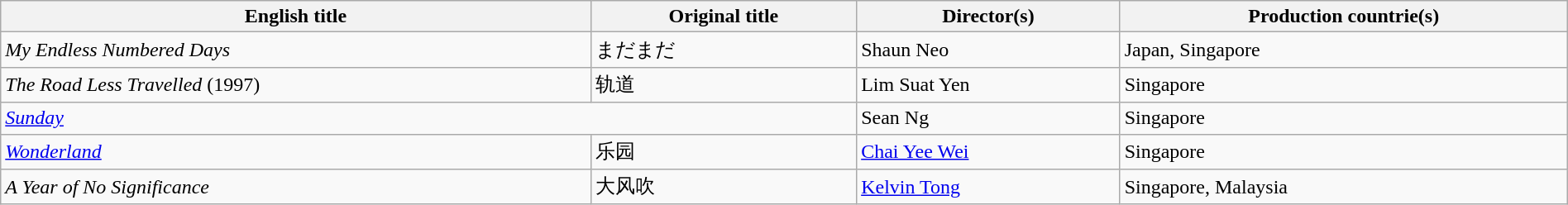<table class="sortable wikitable" style="width:100%; margin-bottom:4px">
<tr>
<th scope="col">English title</th>
<th scope="col">Original title</th>
<th scope="col">Director(s)</th>
<th scope="col">Production countrie(s)</th>
</tr>
<tr>
<td><em>My Endless Numbered Days</em></td>
<td>まだまだ</td>
<td>Shaun Neo</td>
<td>Japan, Singapore</td>
</tr>
<tr>
<td><em>The Road Less Travelled</em> (1997)</td>
<td>轨道</td>
<td>Lim Suat Yen</td>
<td>Singapore</td>
</tr>
<tr>
<td colspan="2"><em><a href='#'>Sunday</a></em></td>
<td>Sean Ng</td>
<td>Singapore</td>
</tr>
<tr>
<td><em><a href='#'>Wonderland</a></em></td>
<td>乐园</td>
<td><a href='#'>Chai Yee Wei</a></td>
<td>Singapore</td>
</tr>
<tr>
<td><em>A Year of No Significance</em></td>
<td>大风吹</td>
<td><a href='#'>Kelvin Tong</a></td>
<td>Singapore, Malaysia</td>
</tr>
</table>
